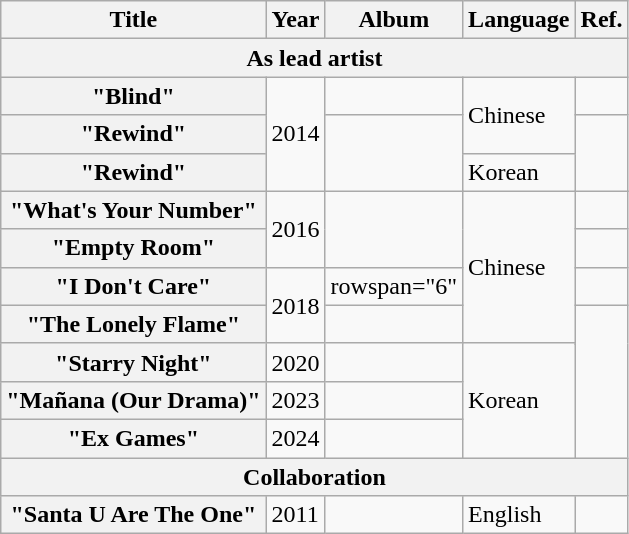<table class="wikitable plainrowheaders sortable">
<tr>
<th>Title</th>
<th>Year</th>
<th>Album</th>
<th>Language</th>
<th>Ref.</th>
</tr>
<tr>
<th colspan="5">As lead artist</th>
</tr>
<tr>
<th scope=row>"Blind"</th>
<td rowspan="3">2014</td>
<td></td>
<td rowspan="2">Chinese</td>
<td rowspan="1"></td>
</tr>
<tr>
<th scope=row>"Rewind" </th>
<td rowspan="2"></td>
<td rowspan="2"></td>
</tr>
<tr>
<th scope=row>"Rewind"  </th>
<td rowspan="2">Korean</td>
</tr>
<tr>
<th scope="row" rowspan="2">"What's Your Number"</th>
<td rowspan="3">2016</td>
<td rowspan="3"></td>
<td rowspan="2"></td>
</tr>
<tr>
<td rowspan="5">Chinese</td>
</tr>
<tr>
<th scope=row>"Empty Room"</th>
<td rowspan="1"></td>
</tr>
<tr>
<th scope=row>"I Don't Care"</th>
<td rowspan="2">2018</td>
<td>rowspan="6" </td>
<td rowspan="1"></td>
</tr>
<tr>
<th scope=row>"The Lonely Flame"</th>
<td rowspan="1"></td>
</tr>
<tr>
<th scope="row" rowspan="2">"Starry Night" </th>
<td rowspan="2">2020</td>
<td rowspan="2"></td>
</tr>
<tr>
<td rowspan="3">Korean</td>
</tr>
<tr>
<th scope="row" rowspan="1">"Mañana (Our Drama)" </th>
<td rowspan="1">2023</td>
<td rowspan="1"></td>
</tr>
<tr>
<th scope="row" rowspan="1">"Ex Games"</th>
<td rowspan="1">2024</td>
<td rowspan="1"></td>
</tr>
<tr>
<th colspan="5">Collaboration</th>
</tr>
<tr>
<th scope=row>"Santa U Are The One" </th>
<td>2011</td>
<td></td>
<td>English</td>
<td rowspan="1"></td>
</tr>
</table>
